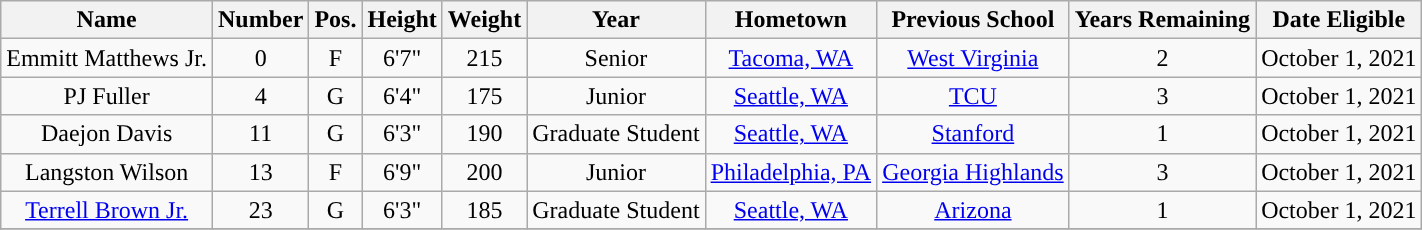<table class="wikitable sortable sortable" style="text-align: center">
<tr align=center>
<th>Name</th>
<th>Number</th>
<th>Pos.</th>
<th>Height</th>
<th>Weight</th>
<th>Year</th>
<th>Hometown</th>
<th>Previous School</th>
<th>Years Remaining</th>
<th>Date Eligible</th>
</tr>
<tr>
<td>Emmitt Matthews Jr.</td>
<td>0</td>
<td>F</td>
<td>6'7"</td>
<td>215</td>
<td>Senior</td>
<td><a href='#'>Tacoma, WA</a></td>
<td><a href='#'>West Virginia</a></td>
<td>2</td>
<td>October 1, 2021</td>
</tr>
<tr>
<td>PJ Fuller</td>
<td>4</td>
<td>G</td>
<td>6'4"</td>
<td>175</td>
<td>Junior</td>
<td><a href='#'>Seattle, WA</a></td>
<td><a href='#'>TCU</a></td>
<td>3</td>
<td>October 1, 2021</td>
</tr>
<tr>
<td>Daejon Davis</td>
<td>11</td>
<td>G</td>
<td>6'3"</td>
<td>190</td>
<td>Graduate Student</td>
<td><a href='#'>Seattle, WA</a></td>
<td><a href='#'>Stanford</a></td>
<td>1</td>
<td>October 1, 2021</td>
</tr>
<tr>
<td>Langston Wilson</td>
<td>13</td>
<td>F</td>
<td>6'9"</td>
<td>200</td>
<td>Junior</td>
<td><a href='#'>Philadelphia, PA</a></td>
<td><a href='#'>Georgia Highlands</a></td>
<td>3</td>
<td>October 1, 2021</td>
</tr>
<tr>
<td><a href='#'>Terrell Brown Jr.</a></td>
<td>23</td>
<td>G</td>
<td>6'3"</td>
<td>185</td>
<td>Graduate Student</td>
<td><a href='#'>Seattle, WA</a></td>
<td><a href='#'>Arizona</a></td>
<td>1</td>
<td>October 1, 2021</td>
</tr>
<tr>
</tr>
</table>
